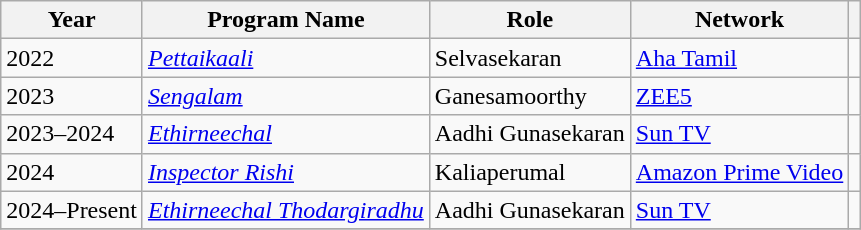<table class="wikitable sortable">
<tr>
<th>Year</th>
<th>Program Name</th>
<th>Role</th>
<th>Network</th>
<th scope="col" class="unsortable"></th>
</tr>
<tr>
<td>2022</td>
<td><em><a href='#'>Pettaikaali</a></em></td>
<td>Selvasekaran</td>
<td><a href='#'>Aha Tamil</a></td>
<td></td>
</tr>
<tr>
<td>2023</td>
<td><em><a href='#'>Sengalam</a></em></td>
<td>Ganesamoorthy</td>
<td><a href='#'>ZEE5</a></td>
<td></td>
</tr>
<tr>
<td>2023–2024</td>
<td><em><a href='#'>Ethirneechal</a></em></td>
<td>Aadhi Gunasekaran</td>
<td><a href='#'>Sun TV</a></td>
<td></td>
</tr>
<tr>
<td>2024</td>
<td><em><a href='#'>Inspector Rishi</a></em></td>
<td>Kaliaperumal</td>
<td><a href='#'>Amazon Prime Video</a></td>
<td></td>
</tr>
<tr>
<td>2024–Present</td>
<td><em><a href='#'>Ethirneechal Thodargiradhu</a></em></td>
<td>Aadhi Gunasekaran</td>
<td><a href='#'>Sun TV</a></td>
<td></td>
</tr>
<tr>
</tr>
</table>
